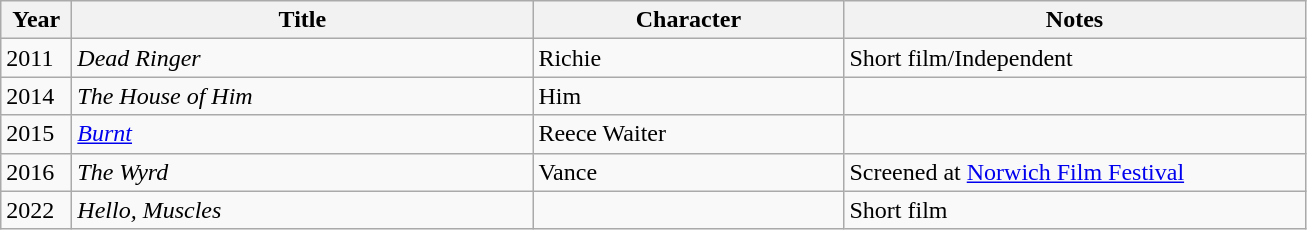<table class="wikitable">
<tr>
<th scope="col" width="40">Year</th>
<th scope="col" width="300">Title</th>
<th scope="col" width="200">Character</th>
<th scope="col" width="300">Notes</th>
</tr>
<tr>
<td>2011</td>
<td><em>Dead Ringer</em></td>
<td>Richie</td>
<td>Short film/Independent</td>
</tr>
<tr>
<td>2014</td>
<td><em>The House of Him</em></td>
<td>Him</td>
<td></td>
</tr>
<tr>
<td>2015</td>
<td><em><a href='#'>Burnt</a></em></td>
<td>Reece Waiter</td>
<td></td>
</tr>
<tr>
<td>2016</td>
<td><em>The Wyrd</em></td>
<td>Vance</td>
<td>Screened at <a href='#'>Norwich Film Festival</a></td>
</tr>
<tr>
<td>2022</td>
<td><em>Hello, Muscles</em></td>
<td></td>
<td>Short film</td>
</tr>
</table>
